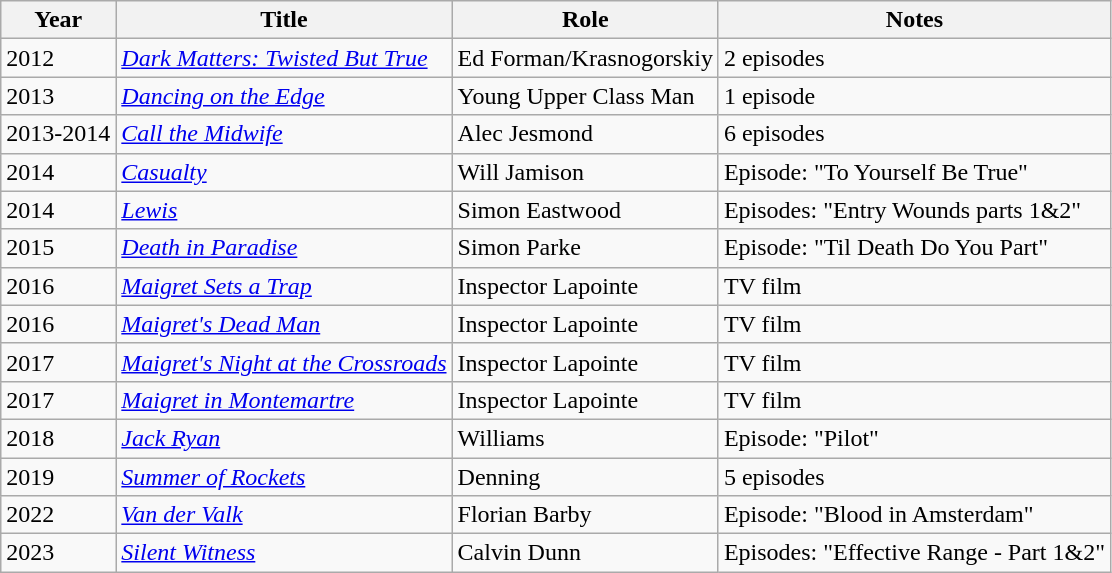<table class="wikitable sortable">
<tr>
<th>Year</th>
<th>Title</th>
<th>Role</th>
<th>Notes</th>
</tr>
<tr>
<td>2012</td>
<td><em><a href='#'>Dark Matters: Twisted But True</a></em></td>
<td>Ed Forman/Krasnogorskiy</td>
<td>2 episodes</td>
</tr>
<tr>
<td>2013</td>
<td><em><a href='#'>Dancing on the Edge</a></em></td>
<td>Young Upper Class Man</td>
<td>1 episode</td>
</tr>
<tr>
<td>2013-2014</td>
<td><em><a href='#'>Call the Midwife</a></em></td>
<td>Alec Jesmond</td>
<td>6 episodes</td>
</tr>
<tr>
<td>2014</td>
<td><em><a href='#'>Casualty</a></em></td>
<td>Will Jamison</td>
<td>Episode: "To Yourself Be True"</td>
</tr>
<tr>
<td>2014</td>
<td><em><a href='#'>Lewis</a></em></td>
<td>Simon Eastwood</td>
<td>Episodes: "Entry Wounds parts 1&2"</td>
</tr>
<tr>
<td>2015</td>
<td><em><a href='#'>Death in Paradise</a></em></td>
<td>Simon Parke</td>
<td>Episode: "Til Death Do You Part"</td>
</tr>
<tr>
<td>2016</td>
<td><em><a href='#'>Maigret Sets a Trap</a></em></td>
<td>Inspector Lapointe</td>
<td>TV film</td>
</tr>
<tr>
<td>2016</td>
<td><em><a href='#'>Maigret's Dead Man</a></em></td>
<td>Inspector Lapointe</td>
<td>TV film</td>
</tr>
<tr>
<td>2017</td>
<td><em><a href='#'>Maigret's Night at the Crossroads</a></em></td>
<td>Inspector Lapointe</td>
<td>TV film</td>
</tr>
<tr>
<td>2017</td>
<td><em><a href='#'>Maigret in Montemartre</a></em></td>
<td>Inspector Lapointe</td>
<td>TV film</td>
</tr>
<tr>
<td>2018</td>
<td><em><a href='#'>Jack Ryan</a></em></td>
<td>Williams</td>
<td>Episode: "Pilot"</td>
</tr>
<tr>
<td>2019</td>
<td><em><a href='#'>Summer of Rockets</a></em></td>
<td>Denning</td>
<td>5 episodes</td>
</tr>
<tr>
<td>2022</td>
<td><em><a href='#'>Van der Valk</a></em></td>
<td>Florian Barby</td>
<td>Episode: "Blood in Amsterdam"</td>
</tr>
<tr>
<td>2023</td>
<td><em><a href='#'>Silent Witness</a></em></td>
<td>Calvin Dunn</td>
<td>Episodes: "Effective Range - Part 1&2"</td>
</tr>
</table>
